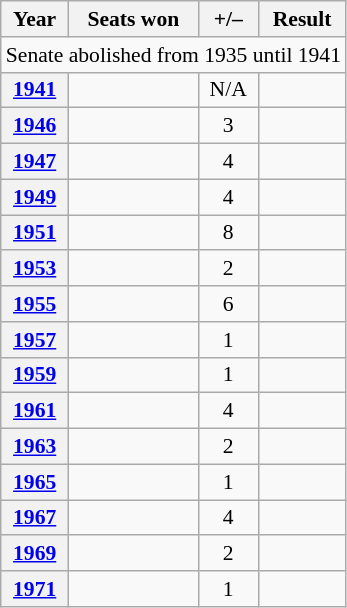<table class="wikitable" style="text-align:center; font-size:90%">
<tr>
<th>Year</th>
<th>Seats won</th>
<th>+/–</th>
<th>Result</th>
</tr>
<tr>
<td colspan="4">Senate abolished from 1935 until 1941</td>
</tr>
<tr>
<th><a href='#'>1941</a></th>
<td></td>
<td>N/A</td>
<td></td>
</tr>
<tr>
<th><a href='#'>1946</a></th>
<td></td>
<td> 3</td>
<td></td>
</tr>
<tr>
<th><a href='#'>1947</a></th>
<td></td>
<td> 4</td>
<td></td>
</tr>
<tr>
<th><a href='#'>1949</a></th>
<td></td>
<td> 4</td>
<td></td>
</tr>
<tr>
<th><a href='#'>1951</a></th>
<td></td>
<td> 8</td>
<td></td>
</tr>
<tr>
<th><a href='#'>1953</a></th>
<td></td>
<td> 2</td>
<td></td>
</tr>
<tr>
<th><a href='#'>1955</a></th>
<td></td>
<td> 6</td>
<td></td>
</tr>
<tr>
<th><a href='#'>1957</a></th>
<td></td>
<td> 1</td>
<td></td>
</tr>
<tr>
<th><a href='#'>1959</a></th>
<td></td>
<td> 1</td>
<td></td>
</tr>
<tr>
<th><a href='#'>1961</a></th>
<td></td>
<td> 4</td>
<td></td>
</tr>
<tr>
<th><a href='#'>1963</a></th>
<td></td>
<td> 2</td>
<td></td>
</tr>
<tr>
<th><a href='#'>1965</a></th>
<td></td>
<td> 1</td>
<td></td>
</tr>
<tr>
<th><a href='#'>1967</a></th>
<td></td>
<td> 4</td>
<td></td>
</tr>
<tr>
<th><a href='#'>1969</a></th>
<td></td>
<td> 2</td>
<td></td>
</tr>
<tr>
<th><a href='#'>1971</a></th>
<td></td>
<td> 1</td>
<td></td>
</tr>
</table>
